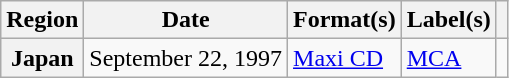<table class="wikitable plainrowheaders">
<tr>
<th scope="col">Region</th>
<th scope="col">Date</th>
<th scope="col">Format(s)</th>
<th scope="col">Label(s)</th>
<th scope="col"></th>
</tr>
<tr>
<th scope="row">Japan</th>
<td>September 22, 1997</td>
<td><a href='#'>Maxi CD</a></td>
<td><a href='#'>MCA</a></td>
<td></td>
</tr>
</table>
